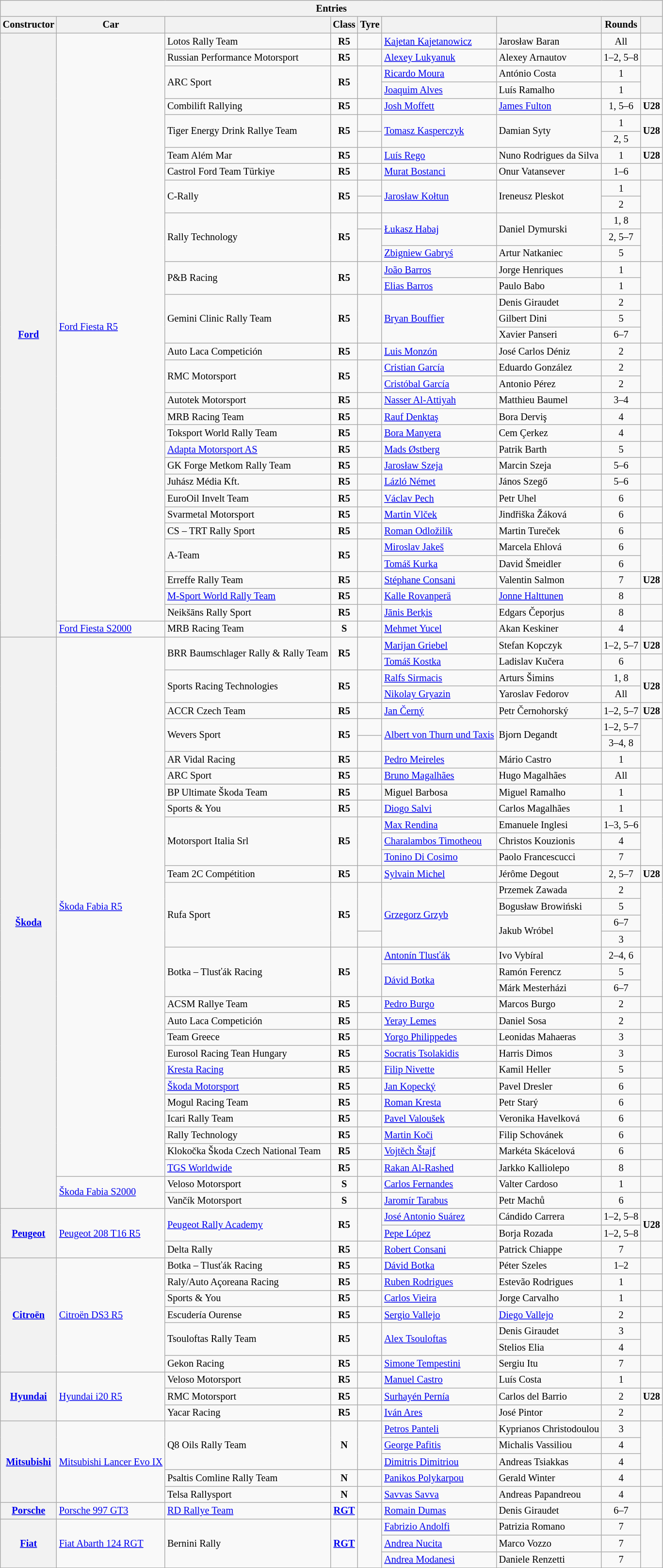<table class="wikitable" style="font-size: 85%">
<tr>
<th colspan="9">Entries</th>
</tr>
<tr>
<th>Constructor</th>
<th>Car</th>
<th></th>
<th>Class</th>
<th>Tyre</th>
<th></th>
<th></th>
<th>Rounds</th>
<th></th>
</tr>
<tr>
<th rowspan="37"><a href='#'>Ford</a></th>
<td rowspan="36"><a href='#'>Ford Fiesta R5</a></td>
<td rowspan="1"> Lotos Rally Team</td>
<td rowspan="1" align="center"><strong><span>R5</span></strong></td>
<td rowspan="1" align="center"></td>
<td> <a href='#'>Kajetan Kajetanowicz</a></td>
<td> Jarosław Baran</td>
<td align="center">All</td>
<td></td>
</tr>
<tr>
<td rowspan="1"> Russian Performance Motorsport</td>
<td rowspan="1" align="center"><strong><span>R5</span></strong></td>
<td rowspan="1" align="center"></td>
<td> <a href='#'>Alexey Lukyanuk</a></td>
<td> Alexey Arnautov</td>
<td align="center">1–2, 5–8</td>
<td></td>
</tr>
<tr>
<td rowspan="2"> ARC Sport</td>
<td rowspan="2" align="center"><strong><span>R5</span></strong></td>
<td rowspan="2" align="center"></td>
<td> <a href='#'>Ricardo Moura</a></td>
<td> António Costa</td>
<td align="center">1</td>
<td rowspan="2"></td>
</tr>
<tr>
<td> <a href='#'>Joaquim Alves</a></td>
<td> Luís Ramalho</td>
<td align="center">1</td>
</tr>
<tr>
<td rowspan="1"> Combilift Rallying</td>
<td rowspan="1" align="center"><strong><span>R5</span></strong></td>
<td rowspan="1" align="center"></td>
<td> <a href='#'>Josh Moffett</a></td>
<td> <a href='#'>James Fulton</a></td>
<td align="center">1, 5–6</td>
<td><strong><span>U28</span></strong></td>
</tr>
<tr>
<td rowspan="2"> Tiger Energy Drink Rallye Team</td>
<td rowspan="2" align="center"><strong><span>R5</span></strong></td>
<td align="center"></td>
<td rowspan="2"> <a href='#'>Tomasz Kasperczyk</a></td>
<td rowspan="2"> Damian Syty</td>
<td align="center">1</td>
<td rowspan="2"><strong><span>U28</span></strong></td>
</tr>
<tr>
<td align="center"></td>
<td align="center">2, 5</td>
</tr>
<tr>
<td> Team Além Mar</td>
<td align="center"><strong><span>R5</span></strong></td>
<td align="center"></td>
<td> <a href='#'>Luís Rego</a></td>
<td> Nuno Rodrigues da Silva</td>
<td align="center">1</td>
<td><strong><span>U28</span></strong></td>
</tr>
<tr>
<td> Castrol Ford Team Türkiye</td>
<td align="center"><strong><span>R5</span></strong></td>
<td align="center"></td>
<td> <a href='#'>Murat Bostanci</a></td>
<td> Onur Vatansever</td>
<td align="center">1–6</td>
<td></td>
</tr>
<tr>
<td rowspan="2"> C-Rally</td>
<td rowspan="2" align="center"><strong><span>R5</span></strong></td>
<td align="center"></td>
<td rowspan="2"> <a href='#'>Jarosław Kołtun</a></td>
<td rowspan="2"> Ireneusz Pleskot</td>
<td align="center">1</td>
<td rowspan="2"></td>
</tr>
<tr>
<td align="center"></td>
<td align="center">2</td>
</tr>
<tr>
<td rowspan="3"> Rally Technology</td>
<td rowspan="3" align="center"><strong><span>R5</span></strong></td>
<td align="center"></td>
<td rowspan="2"> <a href='#'>Łukasz Habaj</a></td>
<td rowspan="2"> Daniel Dymurski</td>
<td align="center">1, 8</td>
<td rowspan="3"></td>
</tr>
<tr>
<td rowspan="2" align="center"></td>
<td align="center">2, 5–7</td>
</tr>
<tr>
<td> <a href='#'>Zbigniew Gabryś</a></td>
<td> Artur Natkaniec</td>
<td align="center">5</td>
</tr>
<tr>
<td rowspan="2"> P&B Racing</td>
<td rowspan="2" align="center"><strong><span>R5</span></strong></td>
<td rowspan="2" align="center"></td>
<td> <a href='#'>João Barros</a></td>
<td> Jorge Henriques</td>
<td align="center">1</td>
<td rowspan="2"></td>
</tr>
<tr>
<td> <a href='#'>Elias Barros</a></td>
<td> Paulo Babo</td>
<td align="center">1</td>
</tr>
<tr>
<td rowspan="3"> Gemini Clinic Rally Team</td>
<td rowspan="3" align="center"><strong><span>R5</span></strong></td>
<td rowspan="3" align="center"></td>
<td rowspan="3"> <a href='#'>Bryan Bouffier</a></td>
<td> Denis Giraudet</td>
<td align="center">2</td>
<td rowspan="3"></td>
</tr>
<tr>
<td> Gilbert Dini</td>
<td align="center">5</td>
</tr>
<tr>
<td> Xavier Panseri</td>
<td align="center">6–7</td>
</tr>
<tr>
<td> Auto Laca Competición</td>
<td align="center"><strong><span>R5</span></strong></td>
<td align="center"></td>
<td> <a href='#'>Luis Monzón</a></td>
<td> José Carlos Déniz</td>
<td align="center">2</td>
<td></td>
</tr>
<tr>
<td rowspan="2"> RMC Motorsport</td>
<td rowspan="2" align="center"><strong><span>R5</span></strong></td>
<td rowspan="2" align="center"></td>
<td> <a href='#'>Cristian García</a></td>
<td> Eduardo González</td>
<td align="center">2</td>
<td rowspan="2"></td>
</tr>
<tr>
<td> <a href='#'>Cristóbal García</a></td>
<td> Antonio Pérez</td>
<td align="center">2</td>
</tr>
<tr>
<td> Autotek Motorsport</td>
<td align="center"><strong><span>R5</span></strong></td>
<td align="center"></td>
<td> <a href='#'>Nasser Al-Attiyah</a></td>
<td> Matthieu Baumel</td>
<td align="center">3–4</td>
<td></td>
</tr>
<tr>
<td> MRB Racing Team</td>
<td align="center"><strong><span>R5</span></strong></td>
<td align="center"></td>
<td> <a href='#'>Rauf Denktaş</a></td>
<td> Bora Derviş</td>
<td align="center">4</td>
<td></td>
</tr>
<tr>
<td> Toksport World Rally Team</td>
<td align="center"><strong><span>R5</span></strong></td>
<td align="center"></td>
<td> <a href='#'>Bora Manyera</a></td>
<td> Cem Çerkez</td>
<td align="center">4</td>
<td></td>
</tr>
<tr>
<td> <a href='#'>Adapta Motorsport AS</a></td>
<td align="center"><strong><span>R5</span></strong></td>
<td align="center"></td>
<td> <a href='#'>Mads Østberg</a></td>
<td> Patrik Barth</td>
<td align="center">5</td>
<td></td>
</tr>
<tr>
<td> GK Forge Metkom Rally Team</td>
<td align="center"><strong><span>R5</span></strong></td>
<td align="center"></td>
<td> <a href='#'>Jarosław Szeja</a></td>
<td> Marcin Szeja</td>
<td align="center">5–6</td>
<td></td>
</tr>
<tr>
<td> Juhász Média Kft.</td>
<td align="center"><strong><span>R5</span></strong></td>
<td align="center"></td>
<td> <a href='#'>Lázló Német</a></td>
<td> János Szegő</td>
<td align="center">5–6</td>
<td></td>
</tr>
<tr>
<td> EuroOil Invelt Team</td>
<td align="center"><strong><span>R5</span></strong></td>
<td align="center"></td>
<td> <a href='#'>Václav Pech</a></td>
<td> Petr Uhel</td>
<td align="center">6</td>
<td></td>
</tr>
<tr>
<td> Svarmetal Motorsport</td>
<td align="center"><strong><span>R5</span></strong></td>
<td align="center"></td>
<td> <a href='#'>Martin Vlček</a></td>
<td> Jindřiška Žáková</td>
<td align="center">6</td>
<td></td>
</tr>
<tr>
<td> CS – TRT Rally Sport</td>
<td align="center"><strong><span>R5</span></strong></td>
<td align="center"></td>
<td> <a href='#'>Roman Odložilík</a></td>
<td> Martin Tureček</td>
<td align="center">6</td>
<td></td>
</tr>
<tr>
<td rowspan="2"> A-Team</td>
<td rowspan="2" align="center"><strong><span>R5</span></strong></td>
<td rowspan="2" align="center"></td>
<td> <a href='#'>Miroslav Jakeš</a></td>
<td> Marcela Ehlová</td>
<td align="center">6</td>
<td rowspan="2"></td>
</tr>
<tr>
<td> <a href='#'>Tomáš Kurka</a></td>
<td> David Šmeidler</td>
<td align="center">6</td>
</tr>
<tr>
<td> Erreffe Rally Team</td>
<td align="center"><strong><span>R5</span></strong></td>
<td align="center"></td>
<td> <a href='#'>Stéphane Consani</a></td>
<td> Valentin Salmon</td>
<td align="center">7</td>
<td><strong><span>U28</span></strong></td>
</tr>
<tr>
<td> <a href='#'>M-Sport World Rally Team</a></td>
<td align="center"><strong><span>R5</span></strong></td>
<td align="center"></td>
<td> <a href='#'>Kalle Rovanperä</a></td>
<td> <a href='#'>Jonne Halttunen</a></td>
<td align="center">8</td>
<td></td>
</tr>
<tr>
<td> Neikšāns Rally Sport</td>
<td align="center"><strong><span>R5</span></strong></td>
<td align="center"></td>
<td> <a href='#'>Jānis Berķis</a></td>
<td> Edgars Čeporjus</td>
<td align="center">8</td>
<td></td>
</tr>
<tr>
<td><a href='#'>Ford Fiesta S2000</a></td>
<td> MRB Racing Team</td>
<td align="center"><strong><span>S</span></strong></td>
<td align="center"></td>
<td> <a href='#'>Mehmet Yucel</a></td>
<td> Akan Keskiner</td>
<td align="center">4</td>
<td></td>
</tr>
<tr>
<th rowspan="35"><a href='#'>Škoda</a></th>
<td rowspan="33"><a href='#'>Škoda Fabia R5</a></td>
<td rowspan="2"> BRR Baumschlager Rally & Rally Team</td>
<td rowspan="2" align="center"><strong><span>R5</span></strong></td>
<td rowspan="2" align="center"></td>
<td> <a href='#'>Marijan Griebel</a></td>
<td> Stefan Kopczyk</td>
<td align="center">1–2, 5–7</td>
<td><strong><span>U28</span></strong></td>
</tr>
<tr>
<td> <a href='#'>Tomáš Kostka</a></td>
<td> Ladislav Kučera</td>
<td align="center">6</td>
<td></td>
</tr>
<tr>
<td rowspan="2"> Sports Racing Technologies</td>
<td rowspan="2" align="center"><strong><span>R5</span></strong></td>
<td rowspan="2" align="center"></td>
<td> <a href='#'>Ralfs Sirmacis</a></td>
<td> Arturs Šimins</td>
<td align="center">1, 8</td>
<td rowspan="2"><strong><span>U28</span></strong></td>
</tr>
<tr>
<td> <a href='#'>Nikolay Gryazin</a></td>
<td> Yaroslav Fedorov</td>
<td align="center">All</td>
</tr>
<tr>
<td rowspan="1"> ACCR Czech Team</td>
<td rowspan="1" align="center"><strong><span>R5</span></strong></td>
<td rowspan="1" align="center"></td>
<td> <a href='#'>Jan Černý</a></td>
<td> Petr Černohorský</td>
<td align="center">1–2, 5–7</td>
<td><strong><span>U28</span></strong></td>
</tr>
<tr>
<td rowspan="2"> Wevers Sport</td>
<td rowspan="2" align="center"><strong><span>R5</span></strong></td>
<td rowspan="1" align="center"></td>
<td rowspan="2"> <a href='#'>Albert von Thurn und Taxis</a></td>
<td rowspan="2"> Bjorn Degandt</td>
<td align="center">1–2, 5–7</td>
<td rowspan="2"></td>
</tr>
<tr>
<td align="center"></td>
<td align="center">3–4, 8</td>
</tr>
<tr>
<td rowspan="1"> AR Vidal Racing</td>
<td rowspan="1" align="center"><strong><span>R5</span></strong></td>
<td rowspan="1" align="center"></td>
<td> <a href='#'>Pedro Meireles</a></td>
<td> Mário Castro</td>
<td align="center">1</td>
<td></td>
</tr>
<tr>
<td rowspan="1"> ARC Sport</td>
<td rowspan="1" align="center"><strong><span>R5</span></strong></td>
<td rowspan="1" align="center"></td>
<td> <a href='#'>Bruno Magalhães</a></td>
<td> Hugo Magalhães</td>
<td align="center">All</td>
<td></td>
</tr>
<tr>
<td rowspan="1"> BP Ultimate Škoda Team</td>
<td rowspan="1" align="center"><strong><span>R5</span></strong></td>
<td rowspan="1" align="center"></td>
<td> Miguel Barbosa</td>
<td> Miguel Ramalho</td>
<td align="center">1</td>
<td></td>
</tr>
<tr>
<td rowspan="1"> Sports & You</td>
<td rowspan="1" align="center"><strong><span>R5</span></strong></td>
<td rowspan="1" align="center"></td>
<td> <a href='#'>Diogo Salvi</a></td>
<td> Carlos Magalhães</td>
<td align="center">1</td>
<td></td>
</tr>
<tr>
<td rowspan="3"> Motorsport Italia Srl</td>
<td rowspan="3" align="center"><strong><span>R5</span></strong></td>
<td rowspan="3" align="center"></td>
<td> <a href='#'>Max Rendina</a></td>
<td> Emanuele Inglesi</td>
<td align="center">1–3, 5–6</td>
<td rowspan="3"></td>
</tr>
<tr>
<td> <a href='#'>Charalambos Timotheou</a></td>
<td> Christos Kouzionis</td>
<td align="center">4</td>
</tr>
<tr>
<td> <a href='#'>Tonino Di Cosimo</a></td>
<td> Paolo Francescucci</td>
<td align="center">7</td>
</tr>
<tr>
<td> Team 2C Compétition</td>
<td align="center"><strong><span>R5</span></strong></td>
<td align="center"></td>
<td> <a href='#'>Sylvain Michel</a></td>
<td> Jérôme Degout</td>
<td align="center">2, 5–7</td>
<td><strong><span>U28</span></strong></td>
</tr>
<tr>
<td rowspan="4"> Rufa Sport</td>
<td rowspan="4" align="center"><strong><span>R5</span></strong></td>
<td rowspan="3" align="center"></td>
<td rowspan="4"> <a href='#'>Grzegorz Grzyb</a></td>
<td> Przemek Zawada</td>
<td align="center">2</td>
<td rowspan="4"></td>
</tr>
<tr>
<td> Bogusław Browiński</td>
<td align="center">5</td>
</tr>
<tr>
<td rowspan="2"> Jakub Wróbel</td>
<td align="center">6–7</td>
</tr>
<tr>
<td align="center"></td>
<td align="center">3</td>
</tr>
<tr>
<td rowspan="3"> Botka – Tlusťák Racing</td>
<td rowspan="3" align="center"><strong><span>R5</span></strong></td>
<td rowspan="3" align="center"></td>
<td> <a href='#'>Antonín Tlusťák</a></td>
<td> Ivo Vybíral</td>
<td align="center">2–4, 6</td>
<td rowspan="3"></td>
</tr>
<tr>
<td rowspan="2"> <a href='#'>Dávid Botka</a></td>
<td> Ramón Ferencz</td>
<td align="center">5</td>
</tr>
<tr>
<td> Márk Mesterházi</td>
<td align="center">6–7</td>
</tr>
<tr>
<td> ACSM Rallye Team</td>
<td align="center"><strong><span>R5</span></strong></td>
<td align="center"></td>
<td> <a href='#'>Pedro Burgo</a></td>
<td> Marcos Burgo</td>
<td align="center">2</td>
<td></td>
</tr>
<tr>
<td> Auto Laca Competición</td>
<td align="center"><strong><span>R5</span></strong></td>
<td align="center"></td>
<td> <a href='#'>Yeray Lemes</a></td>
<td> Daniel Sosa</td>
<td align="center">2</td>
<td></td>
</tr>
<tr>
<td> Team Greece</td>
<td align="center"><strong><span>R5</span></strong></td>
<td align="center"></td>
<td> <a href='#'>Yorgo Philippedes</a></td>
<td> Leonidas Mahaeras</td>
<td align="center">3</td>
<td></td>
</tr>
<tr>
<td> Eurosol Racing Tean Hungary</td>
<td align="center"><strong><span>R5</span></strong></td>
<td align="center"></td>
<td> <a href='#'>Socratis Tsolakidis</a></td>
<td> Harris Dimos</td>
<td align="center">3</td>
<td></td>
</tr>
<tr>
<td> <a href='#'>Kresta Racing</a></td>
<td align="center"><strong><span>R5</span></strong></td>
<td align="center"></td>
<td> <a href='#'>Filip Nivette</a></td>
<td> Kamil Heller</td>
<td align="center">5</td>
<td></td>
</tr>
<tr>
<td rowspan="1"> <a href='#'>Škoda Motorsport</a></td>
<td rowspan="1" align="center"><strong><span>R5</span></strong></td>
<td rowspan="1" align="center"></td>
<td> <a href='#'>Jan Kopecký</a></td>
<td> Pavel Dresler</td>
<td align="center">6</td>
<td></td>
</tr>
<tr>
<td> Mogul Racing Team</td>
<td align="center"><strong><span>R5</span></strong></td>
<td align="center"></td>
<td> <a href='#'>Roman Kresta</a></td>
<td> Petr Starý</td>
<td align="center">6</td>
<td></td>
</tr>
<tr>
<td> Icari Rally Team</td>
<td align="center"><strong><span>R5</span></strong></td>
<td align="center"></td>
<td> <a href='#'>Pavel Valoušek</a></td>
<td> Veronika Havelková</td>
<td align="center">6</td>
<td></td>
</tr>
<tr>
<td> Rally Technology</td>
<td align="center"><strong><span>R5</span></strong></td>
<td align="center"></td>
<td> <a href='#'>Martin Koči</a></td>
<td> Filip Schovánek</td>
<td align="center">6</td>
<td></td>
</tr>
<tr>
<td> Klokočka Škoda Czech National Team</td>
<td align="center"><strong><span>R5</span></strong></td>
<td align="center"></td>
<td> <a href='#'>Vojtěch Štajf</a></td>
<td> Markéta Skácelová</td>
<td align="center">6</td>
<td></td>
</tr>
<tr>
<td> <a href='#'>TGS Worldwide</a></td>
<td align="center"><strong><span>R5</span></strong></td>
<td align="center"></td>
<td> <a href='#'>Rakan Al-Rashed</a></td>
<td> Jarkko Kalliolepo</td>
<td align="center">8</td>
<td></td>
</tr>
<tr>
<td rowspan="2"><a href='#'>Škoda Fabia S2000</a></td>
<td rowspan="1"> Veloso Motorsport</td>
<td rowspan="1" align="center"><strong><span>S</span></strong></td>
<td rowspan="1" align="center"></td>
<td> <a href='#'>Carlos Fernandes</a></td>
<td> Valter Cardoso</td>
<td align="center">1</td>
<td></td>
</tr>
<tr>
<td> Vančík Motorsport</td>
<td align="center"><strong><span>S</span></strong></td>
<td align="center"></td>
<td> <a href='#'>Jaromír Tarabus</a></td>
<td> Petr Machů</td>
<td align="center">6</td>
<td></td>
</tr>
<tr>
<th rowspan="3"><a href='#'>Peugeot</a></th>
<td rowspan="3"><a href='#'>Peugeot 208 T16 R5</a></td>
<td rowspan="2"> <a href='#'>Peugeot Rally Academy</a></td>
<td rowspan="2" align="center"><strong><span>R5</span></strong></td>
<td rowspan="2" align="center"></td>
<td> <a href='#'>José Antonio Suárez</a></td>
<td> Cándido Carrera</td>
<td align="center">1–2, 5–8</td>
<td rowspan="2"><strong><span>U28</span></strong></td>
</tr>
<tr>
<td> <a href='#'>Pepe López</a></td>
<td> Borja Rozada</td>
<td align="center">1–2, 5–8</td>
</tr>
<tr>
<td> Delta Rally</td>
<td align="center"><strong><span>R5</span></strong></td>
<td align="center"></td>
<td> <a href='#'>Robert Consani</a></td>
<td> Patrick Chiappe</td>
<td align="center">7</td>
<td></td>
</tr>
<tr>
<th rowspan="7"><a href='#'>Citroën</a></th>
<td rowspan="7"><a href='#'>Citroën DS3 R5</a></td>
<td rowspan="1"> Botka – Tlusťák Racing</td>
<td rowspan="1" align="center"><strong><span>R5</span></strong></td>
<td rowspan="1" align="center"></td>
<td> <a href='#'>Dávid Botka</a></td>
<td> Péter Szeles</td>
<td align="center">1–2</td>
<td></td>
</tr>
<tr>
<td rowspan="1"> Raly/Auto Açoreana Racing</td>
<td rowspan="1" align="center"><strong><span>R5</span></strong></td>
<td rowspan="1" align="center"></td>
<td> <a href='#'>Ruben Rodrigues</a></td>
<td> Estevão Rodrigues</td>
<td align="center">1</td>
<td></td>
</tr>
<tr>
<td rowspan="1"> Sports & You</td>
<td rowspan="1" align="center"><strong><span>R5</span></strong></td>
<td rowspan="1" align="center"></td>
<td> <a href='#'>Carlos Vieira</a></td>
<td> Jorge Carvalho</td>
<td align="center">1</td>
<td></td>
</tr>
<tr>
<td rowspan="1"> Escudería Ourense</td>
<td rowspan="1" align="center"><strong><span>R5</span></strong></td>
<td rowspan="1" align="center"></td>
<td> <a href='#'>Sergio Vallejo</a></td>
<td> <a href='#'>Diego Vallejo</a></td>
<td align="center">2</td>
<td></td>
</tr>
<tr>
<td rowspan="2"> Tsouloftas Rally Team</td>
<td rowspan="2" align="center"><strong><span>R5</span></strong></td>
<td rowspan="2" align="center"></td>
<td rowspan="2"> <a href='#'>Alex Tsouloftas</a></td>
<td> Denis Giraudet</td>
<td align="center">3</td>
<td rowspan="2"></td>
</tr>
<tr>
<td> Stelios Elia</td>
<td align="center">4</td>
</tr>
<tr>
<td> Gekon Racing</td>
<td align="center"><strong><span>R5</span></strong></td>
<td align="center"></td>
<td> <a href='#'>Simone Tempestini</a></td>
<td> Sergiu Itu</td>
<td align="center">7</td>
<td></td>
</tr>
<tr>
<th rowspan="3"><a href='#'>Hyundai</a></th>
<td rowspan="3"><a href='#'>Hyundai i20 R5</a></td>
<td rowspan="1"> Veloso Motorsport</td>
<td rowspan="1" align="center"><strong><span>R5</span></strong></td>
<td rowspan="1" align="center"></td>
<td> <a href='#'>Manuel Castro</a></td>
<td> Luís Costa</td>
<td align="center">1</td>
<td></td>
</tr>
<tr>
<td> RMC Motorsport</td>
<td align="center"><strong><span>R5</span></strong></td>
<td align="center"></td>
<td> <a href='#'>Surhayén Pernía</a></td>
<td> Carlos del Barrio</td>
<td align="center">2</td>
<td><strong><span>U28</span></strong></td>
</tr>
<tr>
<td> Yacar Racing</td>
<td align="center"><strong><span>R5</span></strong></td>
<td align="center"></td>
<td> <a href='#'>Iván Ares</a></td>
<td> José Pintor</td>
<td align="center">2</td>
<td></td>
</tr>
<tr>
<th rowspan="5"><a href='#'>Mitsubishi</a></th>
<td rowspan="5"><a href='#'>Mitsubishi Lancer Evo IX</a></td>
<td rowspan="3"> Q8 Oils Rally Team</td>
<td rowspan="3" align="center"><strong><span>N</span></strong></td>
<td rowspan="3" align="center"></td>
<td> <a href='#'>Petros Panteli</a></td>
<td> Kyprianos Christodoulou</td>
<td align="center">3</td>
<td rowspan="3"></td>
</tr>
<tr>
<td> <a href='#'>George Pafitis</a></td>
<td> Michalis Vassiliou</td>
<td align="center">4</td>
</tr>
<tr>
<td> <a href='#'>Dimitris Dimitriou</a></td>
<td> Andreas Tsiakkas</td>
<td align="center">4</td>
</tr>
<tr>
<td> Psaltis Comline Rally Team</td>
<td align="center"><strong><span>N</span></strong></td>
<td align="center"></td>
<td> <a href='#'>Panikos Polykarpou</a></td>
<td> Gerald Winter</td>
<td align="center">4</td>
<td></td>
</tr>
<tr>
<td> Telsa Rallysport</td>
<td align="center"><strong><span>N</span></strong></td>
<td align="center"></td>
<td> <a href='#'>Savvas Savva</a></td>
<td> Andreas Papandreou</td>
<td align="center">4</td>
<td></td>
</tr>
<tr>
<th><a href='#'>Porsche</a></th>
<td><a href='#'>Porsche 997 GT3</a></td>
<td> <a href='#'>RD Rallye Team</a></td>
<td align="center"><strong><a href='#'>RGT</a></strong></td>
<td align="center"></td>
<td> <a href='#'>Romain Dumas</a></td>
<td> Denis Giraudet</td>
<td align="center">6–7</td>
<td></td>
</tr>
<tr>
<th rowspan="3"><a href='#'>Fiat</a></th>
<td rowspan="3"><a href='#'>Fiat Abarth 124 RGT</a></td>
<td rowspan="3"> Bernini Rally</td>
<td rowspan="3" align="center"><strong><a href='#'>RGT</a></strong></td>
<td rowspan="3" align="center"></td>
<td> <a href='#'>Fabrizio Andolfi</a></td>
<td> Patrizia Romano</td>
<td align="center">7</td>
<td rowspan="3"></td>
</tr>
<tr>
<td> <a href='#'>Andrea Nucita</a></td>
<td> Marco Vozzo</td>
<td align="center">7</td>
</tr>
<tr>
<td> <a href='#'>Andrea Modanesi</a></td>
<td> Daniele Renzetti</td>
<td align="center">7</td>
</tr>
<tr>
</tr>
</table>
